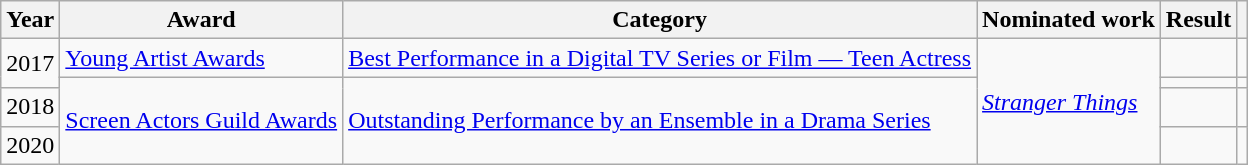<table class="wikitable sortable">
<tr>
<th>Year</th>
<th>Award</th>
<th>Category</th>
<th>Nominated work</th>
<th>Result</th>
<th class="unsortable"></th>
</tr>
<tr>
<td rowspan="2">2017</td>
<td><a href='#'>Young Artist Awards</a></td>
<td><a href='#'>Best Performance in a Digital TV Series or Film — Teen Actress</a></td>
<td rowspan="4"><em><a href='#'>Stranger Things</a></em></td>
<td></td>
<td style="text-align:center;"></td>
</tr>
<tr>
<td rowspan="3"><a href='#'>Screen Actors Guild Awards</a></td>
<td rowspan="3"><a href='#'>Outstanding Performance by an Ensemble in a Drama Series</a></td>
<td></td>
<td style="text-align:center;"></td>
</tr>
<tr>
<td>2018</td>
<td></td>
<td style="text-align:center;"></td>
</tr>
<tr>
<td>2020</td>
<td></td>
<td style="text-align:center;"></td>
</tr>
</table>
